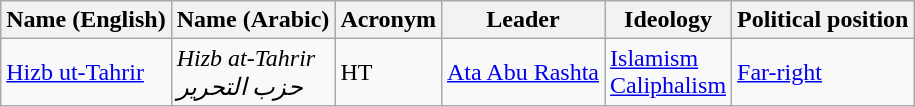<table class="wikitable">
<tr>
<th>Name (English)</th>
<th>Name (Arabic)</th>
<th>Acronym</th>
<th>Leader</th>
<th>Ideology</th>
<th>Political position</th>
</tr>
<tr>
<td><a href='#'>Hizb ut-Tahrir</a></td>
<td><em>Hizb at-Tahrir</em><br><em><span>حزب التحرير</span></em></td>
<td>HT</td>
<td><a href='#'>Ata Abu Rashta</a></td>
<td><a href='#'>Islamism</a><br><a href='#'>Caliphalism</a></td>
<td><a href='#'>Far-right</a></td>
</tr>
</table>
